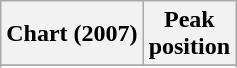<table class="wikitable sortable">
<tr>
<th align="left">Chart (2007)</th>
<th align="center">Peak<br>position</th>
</tr>
<tr>
</tr>
<tr>
</tr>
</table>
